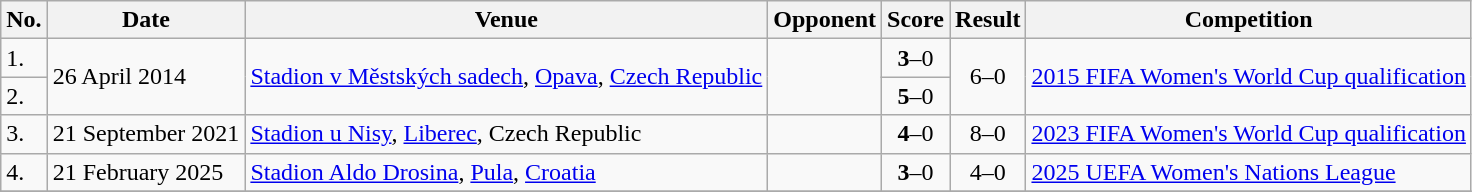<table class="wikitable">
<tr>
<th>No.</th>
<th>Date</th>
<th>Venue</th>
<th>Opponent</th>
<th>Score</th>
<th>Result</th>
<th>Competition</th>
</tr>
<tr>
<td>1.</td>
<td rowspan=2>26 April 2014</td>
<td rowspan=2><a href='#'>Stadion v Městských sadech</a>, <a href='#'>Opava</a>, <a href='#'>Czech Republic</a></td>
<td rowspan=2></td>
<td align=center><strong>3</strong>–0</td>
<td rowspan=2 align=center>6–0</td>
<td rowspan=2><a href='#'>2015 FIFA Women's World Cup qualification</a></td>
</tr>
<tr>
<td>2.</td>
<td align=center><strong>5</strong>–0</td>
</tr>
<tr>
<td>3.</td>
<td>21 September 2021</td>
<td><a href='#'>Stadion u Nisy</a>, <a href='#'>Liberec</a>, Czech Republic</td>
<td></td>
<td align=center><strong>4</strong>–0</td>
<td align=center>8–0</td>
<td><a href='#'>2023 FIFA Women's World Cup qualification</a></td>
</tr>
<tr>
<td>4.</td>
<td>21 February 2025</td>
<td><a href='#'>Stadion Aldo Drosina</a>, <a href='#'>Pula</a>, <a href='#'>Croatia</a></td>
<td></td>
<td align=center><strong>3</strong>–0</td>
<td align=center>4–0</td>
<td><a href='#'>2025 UEFA Women's Nations League</a></td>
</tr>
<tr>
</tr>
</table>
